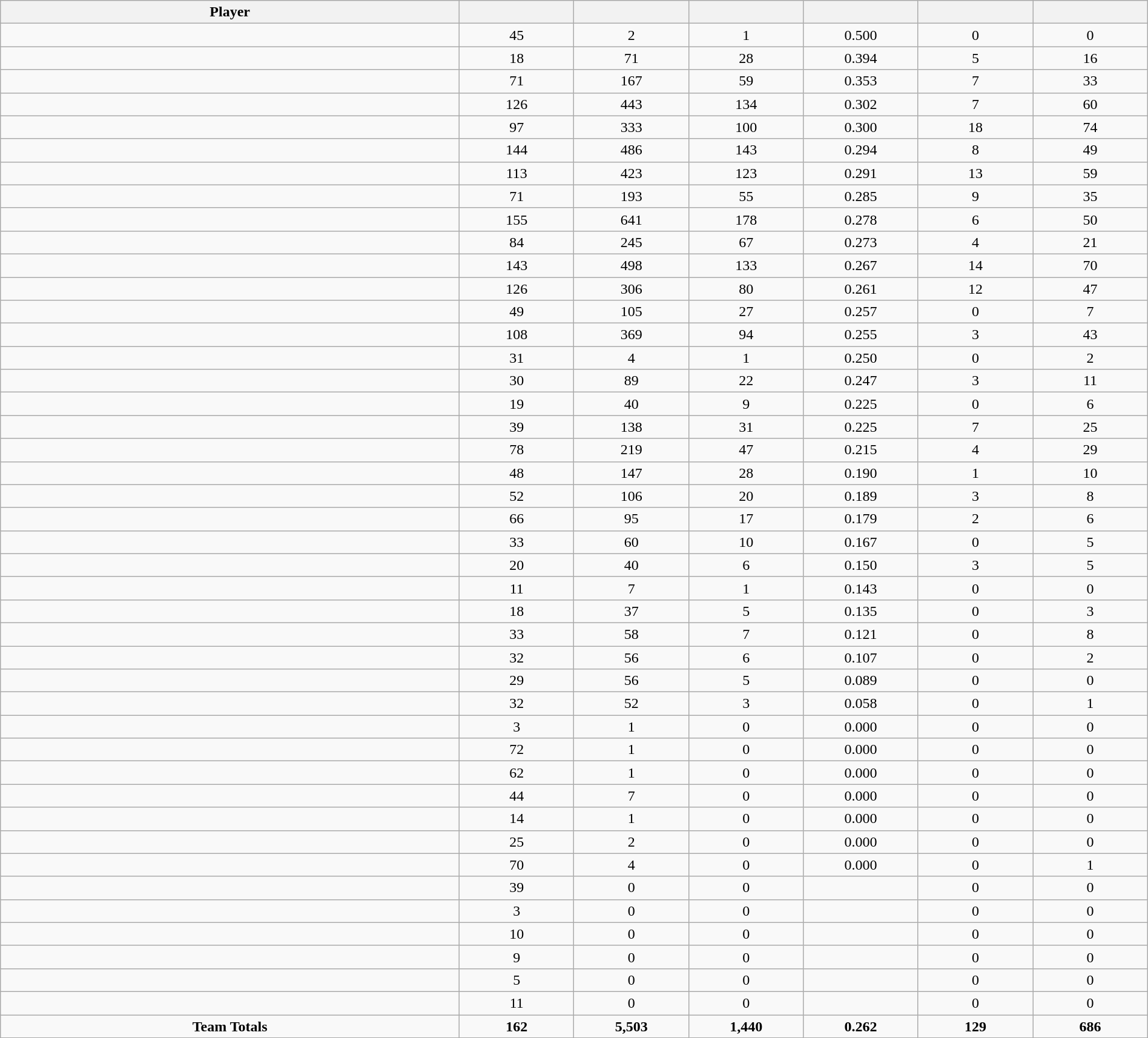<table class="wikitable sortable" style="text-align:center;" width="100%">
<tr>
<th width="40%">Player</th>
<th width="10%"></th>
<th width="10%"></th>
<th width="10%"></th>
<th width="10%"></th>
<th width="10%"></th>
<th width="10%"></th>
</tr>
<tr>
<td></td>
<td>45</td>
<td>2</td>
<td>1</td>
<td>0.500</td>
<td>0</td>
<td>0</td>
</tr>
<tr>
<td></td>
<td>18</td>
<td>71</td>
<td>28</td>
<td>0.394</td>
<td>5</td>
<td>16</td>
</tr>
<tr>
<td></td>
<td>71</td>
<td>167</td>
<td>59</td>
<td>0.353</td>
<td>7</td>
<td>33</td>
</tr>
<tr>
<td></td>
<td>126</td>
<td>443</td>
<td>134</td>
<td>0.302</td>
<td>7</td>
<td>60</td>
</tr>
<tr>
<td></td>
<td>97</td>
<td>333</td>
<td>100</td>
<td>0.300</td>
<td>18</td>
<td>74</td>
</tr>
<tr>
<td></td>
<td>144</td>
<td>486</td>
<td>143</td>
<td>0.294</td>
<td>8</td>
<td>49</td>
</tr>
<tr>
<td></td>
<td>113</td>
<td>423</td>
<td>123</td>
<td>0.291</td>
<td>13</td>
<td>59</td>
</tr>
<tr>
<td></td>
<td>71</td>
<td>193</td>
<td>55</td>
<td>0.285</td>
<td>9</td>
<td>35</td>
</tr>
<tr>
<td></td>
<td>155</td>
<td>641</td>
<td>178</td>
<td>0.278</td>
<td>6</td>
<td>50</td>
</tr>
<tr>
<td></td>
<td>84</td>
<td>245</td>
<td>67</td>
<td>0.273</td>
<td>4</td>
<td>21</td>
</tr>
<tr>
<td></td>
<td>143</td>
<td>498</td>
<td>133</td>
<td>0.267</td>
<td>14</td>
<td>70</td>
</tr>
<tr>
<td></td>
<td>126</td>
<td>306</td>
<td>80</td>
<td>0.261</td>
<td>12</td>
<td>47</td>
</tr>
<tr>
<td></td>
<td>49</td>
<td>105</td>
<td>27</td>
<td>0.257</td>
<td>0</td>
<td>7</td>
</tr>
<tr>
<td></td>
<td>108</td>
<td>369</td>
<td>94</td>
<td>0.255</td>
<td>3</td>
<td>43</td>
</tr>
<tr>
<td></td>
<td>31</td>
<td>4</td>
<td>1</td>
<td>0.250</td>
<td>0</td>
<td>2</td>
</tr>
<tr>
<td></td>
<td>30</td>
<td>89</td>
<td>22</td>
<td>0.247</td>
<td>3</td>
<td>11</td>
</tr>
<tr>
<td></td>
<td>19</td>
<td>40</td>
<td>9</td>
<td>0.225</td>
<td>0</td>
<td>6</td>
</tr>
<tr>
<td></td>
<td>39</td>
<td>138</td>
<td>31</td>
<td>0.225</td>
<td>7</td>
<td>25</td>
</tr>
<tr>
<td></td>
<td>78</td>
<td>219</td>
<td>47</td>
<td>0.215</td>
<td>4</td>
<td>29</td>
</tr>
<tr>
<td></td>
<td>48</td>
<td>147</td>
<td>28</td>
<td>0.190</td>
<td>1</td>
<td>10</td>
</tr>
<tr>
<td></td>
<td>52</td>
<td>106</td>
<td>20</td>
<td>0.189</td>
<td>3</td>
<td>8</td>
</tr>
<tr>
<td></td>
<td>66</td>
<td>95</td>
<td>17</td>
<td>0.179</td>
<td>2</td>
<td>6</td>
</tr>
<tr>
<td></td>
<td>33</td>
<td>60</td>
<td>10</td>
<td>0.167</td>
<td>0</td>
<td>5</td>
</tr>
<tr>
<td></td>
<td>20</td>
<td>40</td>
<td>6</td>
<td>0.150</td>
<td>3</td>
<td>5</td>
</tr>
<tr>
<td></td>
<td>11</td>
<td>7</td>
<td>1</td>
<td>0.143</td>
<td>0</td>
<td>0</td>
</tr>
<tr>
<td></td>
<td>18</td>
<td>37</td>
<td>5</td>
<td>0.135</td>
<td>0</td>
<td>3</td>
</tr>
<tr>
<td></td>
<td>33</td>
<td>58</td>
<td>7</td>
<td>0.121</td>
<td>0</td>
<td>8</td>
</tr>
<tr>
<td></td>
<td>32</td>
<td>56</td>
<td>6</td>
<td>0.107</td>
<td>0</td>
<td>2</td>
</tr>
<tr>
<td></td>
<td>29</td>
<td>56</td>
<td>5</td>
<td>0.089</td>
<td>0</td>
<td>0</td>
</tr>
<tr>
<td></td>
<td>32</td>
<td>52</td>
<td>3</td>
<td>0.058</td>
<td>0</td>
<td>1</td>
</tr>
<tr>
<td></td>
<td>3</td>
<td>1</td>
<td>0</td>
<td>0.000</td>
<td>0</td>
<td>0</td>
</tr>
<tr>
<td></td>
<td>72</td>
<td>1</td>
<td>0</td>
<td>0.000</td>
<td>0</td>
<td>0</td>
</tr>
<tr>
<td></td>
<td>62</td>
<td>1</td>
<td>0</td>
<td>0.000</td>
<td>0</td>
<td>0</td>
</tr>
<tr>
<td></td>
<td>44</td>
<td>7</td>
<td>0</td>
<td>0.000</td>
<td>0</td>
<td>0</td>
</tr>
<tr>
<td></td>
<td>14</td>
<td>1</td>
<td>0</td>
<td>0.000</td>
<td>0</td>
<td>0</td>
</tr>
<tr>
<td></td>
<td>25</td>
<td>2</td>
<td>0</td>
<td>0.000</td>
<td>0</td>
<td>0</td>
</tr>
<tr>
<td></td>
<td>70</td>
<td>4</td>
<td>0</td>
<td>0.000</td>
<td>0</td>
<td>1</td>
</tr>
<tr>
<td></td>
<td>39</td>
<td>0</td>
<td>0</td>
<td></td>
<td>0</td>
<td>0</td>
</tr>
<tr>
<td></td>
<td>3</td>
<td>0</td>
<td>0</td>
<td></td>
<td>0</td>
<td>0</td>
</tr>
<tr>
<td></td>
<td>10</td>
<td>0</td>
<td>0</td>
<td></td>
<td>0</td>
<td>0</td>
</tr>
<tr>
<td></td>
<td>9</td>
<td>0</td>
<td>0</td>
<td></td>
<td>0</td>
<td>0</td>
</tr>
<tr>
<td></td>
<td>5</td>
<td>0</td>
<td>0</td>
<td></td>
<td>0</td>
<td>0</td>
</tr>
<tr>
<td></td>
<td>11</td>
<td>0</td>
<td>0</td>
<td></td>
<td>0</td>
<td>0</td>
</tr>
<tr>
<td><strong>Team Totals</strong></td>
<td><strong>162</strong></td>
<td><strong>5,503</strong></td>
<td><strong>1,440</strong></td>
<td><strong>0.262</strong></td>
<td><strong>129</strong></td>
<td><strong>686</strong></td>
</tr>
</table>
